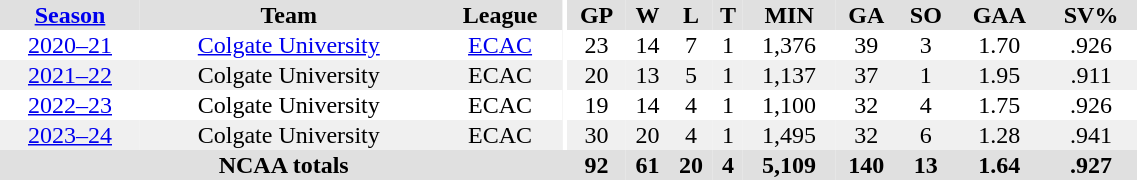<table border="0" cellpadding="1" cellspacing="0" style="text-align:center; width:60%;">
<tr bgcolor="#e0e0e0">
<th><a href='#'>Season</a></th>
<th>Team</th>
<th>League</th>
<th rowspan="99" bgcolor="#ffffff"></th>
<th>GP</th>
<th>W</th>
<th>L</th>
<th>T</th>
<th>MIN</th>
<th>GA</th>
<th>SO</th>
<th>GAA</th>
<th>SV%</th>
</tr>
<tr>
<td><a href='#'>2020–21</a></td>
<td><a href='#'>Colgate University</a></td>
<td><a href='#'>ECAC</a></td>
<td>23</td>
<td>14</td>
<td>7</td>
<td>1</td>
<td>1,376</td>
<td>39</td>
<td>3</td>
<td>1.70</td>
<td>.926</td>
</tr>
<tr bgcolor="#f0f0f0">
<td><a href='#'>2021–22</a></td>
<td>Colgate University</td>
<td>ECAC</td>
<td>20</td>
<td>13</td>
<td>5</td>
<td>1</td>
<td>1,137</td>
<td>37</td>
<td>1</td>
<td>1.95</td>
<td>.911</td>
</tr>
<tr>
<td><a href='#'>2022–23</a></td>
<td>Colgate University</td>
<td>ECAC</td>
<td>19</td>
<td>14</td>
<td>4</td>
<td>1</td>
<td>1,100</td>
<td>32</td>
<td>4</td>
<td>1.75</td>
<td>.926</td>
</tr>
<tr bgcolor="#f0f0f0">
<td><a href='#'>2023–24</a></td>
<td>Colgate University</td>
<td>ECAC</td>
<td>30</td>
<td>20</td>
<td>4</td>
<td>1</td>
<td>1,495</td>
<td>32</td>
<td>6</td>
<td>1.28</td>
<td>.941</td>
</tr>
<tr bgcolor="#e0e0e0">
<th colspan="4">NCAA totals</th>
<th>92</th>
<th>61</th>
<th>20</th>
<th>4</th>
<th>5,109</th>
<th>140</th>
<th>13</th>
<th>1.64</th>
<th>.927</th>
</tr>
</table>
